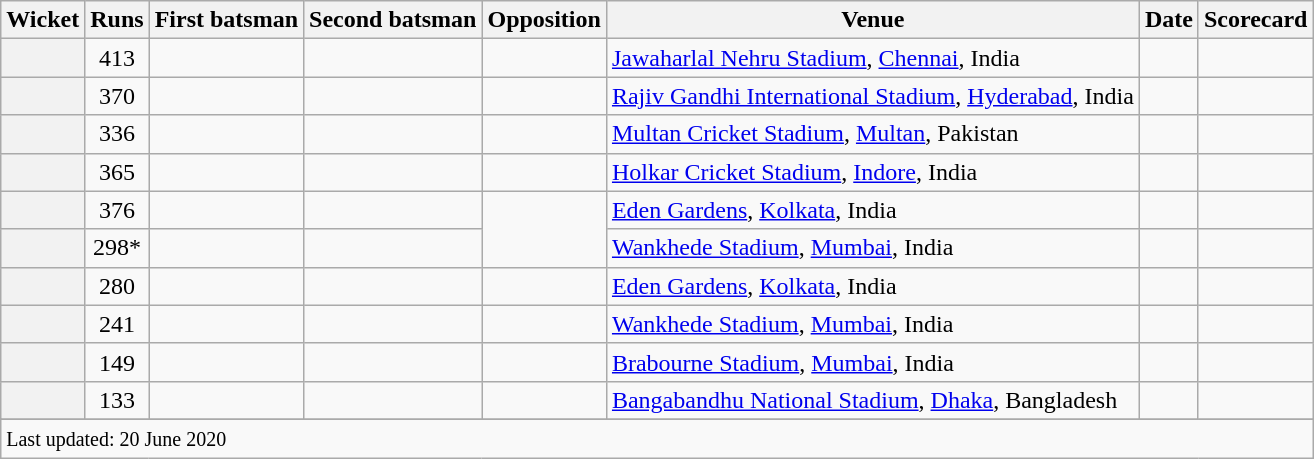<table class="wikitable sortable">
<tr>
<th scope=col>Wicket</th>
<th scope=col>Runs</th>
<th scope=col>First batsman</th>
<th scope=col>Second batsman</th>
<th scope=col>Opposition</th>
<th scope=col>Venue</th>
<th scope=col>Date</th>
<th scope=col>Scorecard</th>
</tr>
<tr>
<th align=center></th>
<td scope=row style=text-align:center;>413</td>
<td></td>
<td></td>
<td></td>
<td><a href='#'>Jawaharlal Nehru Stadium</a>, <a href='#'>Chennai</a>, India</td>
<td></td>
<td></td>
</tr>
<tr>
<th align=center></th>
<td scope=row style=text-align:center;>370</td>
<td></td>
<td></td>
<td></td>
<td><a href='#'>Rajiv Gandhi International Stadium</a>, <a href='#'>Hyderabad</a>, India</td>
<td></td>
<td></td>
</tr>
<tr>
<th align=center></th>
<td scope=row style=text-align:center;>336</td>
<td></td>
<td></td>
<td></td>
<td><a href='#'>Multan Cricket Stadium</a>, <a href='#'>Multan</a>, Pakistan</td>
<td></td>
<td></td>
</tr>
<tr>
<th align=center></th>
<td scope=row style=text-align:center;>365</td>
<td></td>
<td></td>
<td></td>
<td><a href='#'>Holkar Cricket Stadium</a>, <a href='#'>Indore</a>, India</td>
<td></td>
<td></td>
</tr>
<tr>
<th align=center></th>
<td scope=row style=text-align:center;>376</td>
<td></td>
<td></td>
<td rowspan=2></td>
<td><a href='#'>Eden Gardens</a>, <a href='#'>Kolkata</a>, India</td>
<td></td>
<td></td>
</tr>
<tr>
<th align=center></th>
<td scope=row style=text-align:center;>298*</td>
<td></td>
<td></td>
<td><a href='#'>Wankhede Stadium</a>, <a href='#'>Mumbai</a>, India</td>
<td></td>
<td></td>
</tr>
<tr>
<th align=center></th>
<td scope=row style=text-align:center;>280</td>
<td></td>
<td></td>
<td></td>
<td><a href='#'>Eden Gardens</a>, <a href='#'>Kolkata</a>, India</td>
<td></td>
<td></td>
</tr>
<tr>
<th align=center></th>
<td scope=row style=text-align:center;>241</td>
<td></td>
<td></td>
<td></td>
<td><a href='#'>Wankhede Stadium</a>, <a href='#'>Mumbai</a>, India</td>
<td></td>
<td></td>
</tr>
<tr>
<th align=center></th>
<td scope=row style=text-align:center;>149</td>
<td></td>
<td></td>
<td></td>
<td><a href='#'>Brabourne Stadium</a>, <a href='#'>Mumbai</a>, India</td>
<td></td>
<td></td>
</tr>
<tr>
<th align=center></th>
<td scope=row style=text-align:center;>133</td>
<td></td>
<td></td>
<td></td>
<td><a href='#'>Bangabandhu National Stadium</a>, <a href='#'>Dhaka</a>, Bangladesh</td>
<td></td>
<td></td>
</tr>
<tr>
</tr>
<tr class=sortbottom>
<td colspan=8><small>Last updated: 20 June 2020</small></td>
</tr>
</table>
